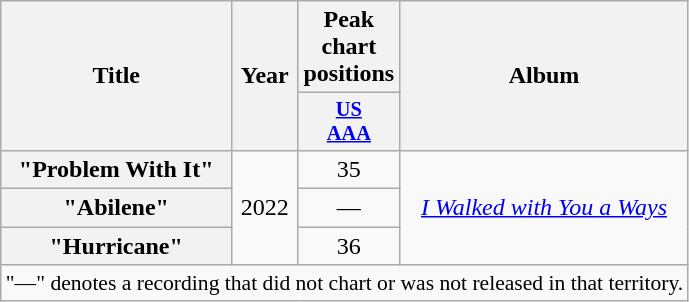<table class="wikitable plainrowheaders" style="text-align:center;">
<tr>
<th scope="col" rowspan="2">Title</th>
<th scope="col" rowspan="2">Year</th>
<th scope="col" colspan="1">Peak chart positions</th>
<th scope="col" rowspan="2">Album</th>
</tr>
<tr>
<th scope="col" style="width:3em;font-size:85%;"><a href='#'>US<br>AAA</a><br></th>
</tr>
<tr>
<th scope="row">"Problem With It"</th>
<td rowspan="3">2022</td>
<td>35</td>
<td rowspan="3"><em><a href='#'>I Walked with You a Ways</a></em></td>
</tr>
<tr>
<th scope="row">"Abilene"</th>
<td>—</td>
</tr>
<tr>
<th scope="row">"Hurricane"</th>
<td>36</td>
</tr>
<tr>
<td colspan="14" style="font-size:90%">"—" denotes a recording that did not chart or was not released in that territory.</td>
</tr>
</table>
